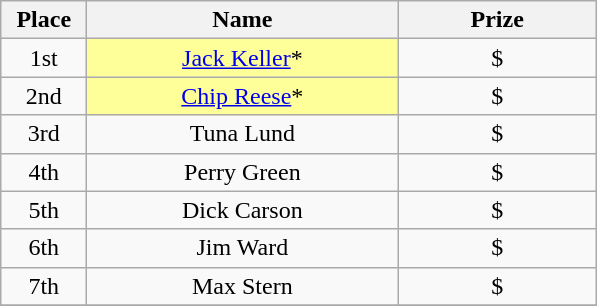<table class="wikitable">
<tr>
<th width="50">Place</th>
<th width="200">Name</th>
<th width="125">Prize</th>
</tr>
<tr>
<td align = "center">1st</td>
<td align = "center" bgcolor="#FFFF99"><a href='#'>Jack Keller</a>*</td>
<td align = "center">$</td>
</tr>
<tr>
<td align = "center">2nd</td>
<td align = "center" bgcolor="#FFFF99"><a href='#'>Chip Reese</a>*</td>
<td align = "center">$</td>
</tr>
<tr>
<td align = "center">3rd</td>
<td align = "center">Tuna Lund</td>
<td align = "center">$</td>
</tr>
<tr>
<td align = "center">4th</td>
<td align = "center">Perry Green</td>
<td align = "center">$</td>
</tr>
<tr>
<td align = "center">5th</td>
<td align = "center">Dick Carson</td>
<td align = "center">$</td>
</tr>
<tr>
<td align = "center">6th</td>
<td align = "center">Jim Ward</td>
<td align = "center">$</td>
</tr>
<tr>
<td align = "center">7th</td>
<td align = "center">Max Stern</td>
<td align = "center">$</td>
</tr>
<tr>
</tr>
</table>
